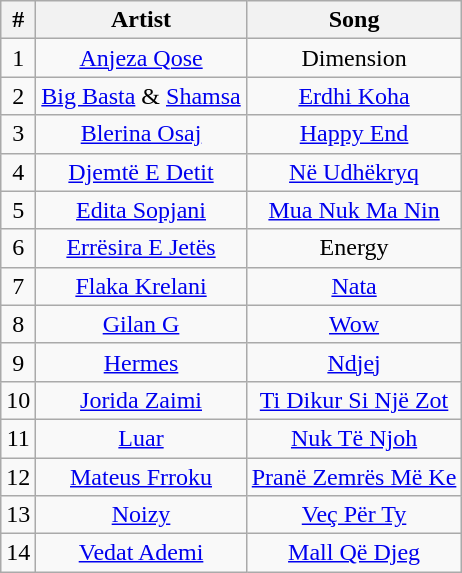<table class="wikitable sortable" style="text-align: center;">
<tr>
<th>#</th>
<th>Artist</th>
<th>Song</th>
</tr>
<tr>
<td>1</td>
<td><a href='#'>Anjeza Qose</a></td>
<td>Dimension</td>
</tr>
<tr>
<td>2</td>
<td><a href='#'>Big Basta</a> & <a href='#'>Shamsa</a></td>
<td><a href='#'>Erdhi Koha</a></td>
</tr>
<tr>
<td>3</td>
<td><a href='#'>Blerina Osaj</a></td>
<td><a href='#'>Happy End</a></td>
</tr>
<tr>
<td>4</td>
<td><a href='#'>Djemtë E Detit</a></td>
<td><a href='#'>Në Udhëkryq</a></td>
</tr>
<tr>
<td>5</td>
<td><a href='#'>Edita Sopjani</a></td>
<td><a href='#'>Mua Nuk Ma Nin</a></td>
</tr>
<tr>
<td>6</td>
<td><a href='#'>Errësira E Jetës</a></td>
<td>Energy</td>
</tr>
<tr>
<td>7</td>
<td><a href='#'>Flaka Krelani</a></td>
<td><a href='#'>Nata</a></td>
</tr>
<tr>
<td>8</td>
<td><a href='#'>Gilan G</a></td>
<td><a href='#'>Wow</a></td>
</tr>
<tr>
<td>9</td>
<td><a href='#'>Hermes</a></td>
<td><a href='#'>Ndjej</a></td>
</tr>
<tr>
<td>10</td>
<td><a href='#'>Jorida Zaimi</a></td>
<td><a href='#'>Ti Dikur Si Një Zot</a></td>
</tr>
<tr>
<td>11</td>
<td><a href='#'>Luar</a></td>
<td><a href='#'>Nuk Të Njoh</a></td>
</tr>
<tr>
<td>12</td>
<td><a href='#'>Mateus Frroku</a></td>
<td><a href='#'>Pranë Zemrës Më Ke</a></td>
</tr>
<tr>
<td>13</td>
<td><a href='#'>Noizy</a></td>
<td><a href='#'>Veç Për Ty</a></td>
</tr>
<tr>
<td>14</td>
<td><a href='#'>Vedat Ademi</a></td>
<td><a href='#'>Mall Që Djeg</a></td>
</tr>
</table>
